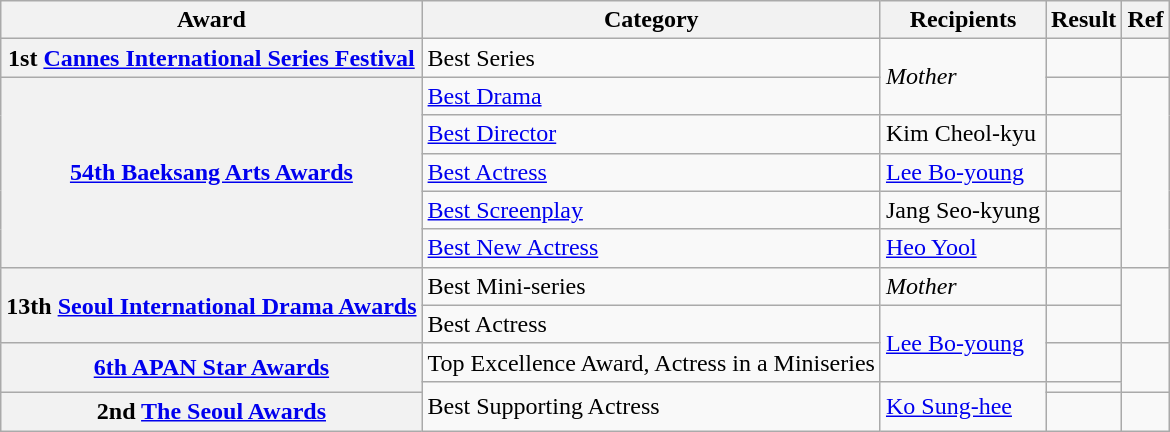<table class="wikitable plainrowheaders sortable">
<tr>
<th scope="col">Award</th>
<th scope="col">Category</th>
<th scope="col">Recipients</th>
<th scope="col">Result</th>
<th scope="col">Ref</th>
</tr>
<tr>
<th scope="row">1st <a href='#'>Cannes International Series Festival</a></th>
<td>Best Series</td>
<td rowspan=2><em>Mother</em></td>
<td></td>
<td></td>
</tr>
<tr>
<th scope="row" rowspan=5><a href='#'>54th Baeksang Arts Awards</a></th>
<td><a href='#'>Best Drama</a></td>
<td></td>
<td rowspan=5></td>
</tr>
<tr>
<td><a href='#'>Best Director</a></td>
<td>Kim Cheol-kyu</td>
<td></td>
</tr>
<tr>
<td><a href='#'>Best Actress</a></td>
<td><a href='#'>Lee Bo-young</a></td>
<td></td>
</tr>
<tr>
<td><a href='#'>Best Screenplay</a></td>
<td>Jang Seo-kyung</td>
<td></td>
</tr>
<tr>
<td><a href='#'>Best New Actress</a></td>
<td><a href='#'>Heo Yool</a></td>
<td></td>
</tr>
<tr>
<th scope="row" rowspan=2>13th <a href='#'>Seoul International Drama Awards</a></th>
<td>Best Mini-series</td>
<td><em>Mother</em></td>
<td></td>
<td rowspan=2></td>
</tr>
<tr>
<td>Best Actress</td>
<td rowspan=2><a href='#'>Lee Bo-young</a></td>
<td></td>
</tr>
<tr>
<th scope="row" rowspan=2><a href='#'>6th APAN Star Awards</a></th>
<td>Top Excellence Award, Actress in a Miniseries</td>
<td></td>
<td rowspan=2></td>
</tr>
<tr>
<td rowspan=2>Best Supporting Actress</td>
<td rowspan=2><a href='#'>Ko Sung-hee</a></td>
<td></td>
</tr>
<tr>
<th scope="row">2nd <a href='#'>The Seoul Awards</a></th>
<td></td>
<td></td>
</tr>
</table>
